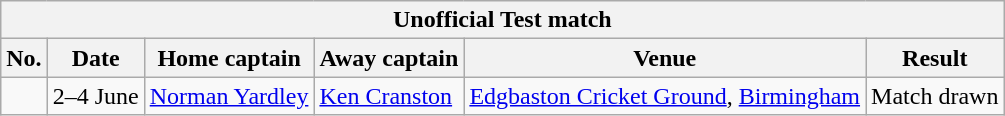<table class="wikitable">
<tr>
<th colspan="9">Unofficial Test match</th>
</tr>
<tr>
<th>No.</th>
<th>Date</th>
<th>Home captain</th>
<th>Away captain</th>
<th>Venue</th>
<th>Result</th>
</tr>
<tr>
<td></td>
<td>2–4 June</td>
<td><a href='#'>Norman Yardley</a></td>
<td><a href='#'>Ken Cranston</a></td>
<td><a href='#'>Edgbaston Cricket Ground</a>, <a href='#'>Birmingham</a></td>
<td>Match drawn</td>
</tr>
</table>
